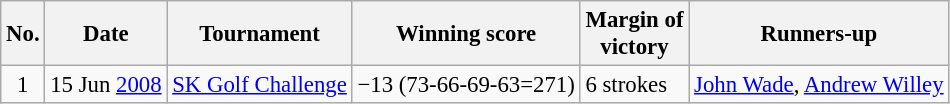<table class="wikitable" style="font-size:95%;">
<tr>
<th>No.</th>
<th>Date</th>
<th>Tournament</th>
<th>Winning score</th>
<th>Margin of<br>victory</th>
<th>Runners-up</th>
</tr>
<tr>
<td align=center>1</td>
<td align=right>15 Jun <a href='#'>2008</a></td>
<td><a href='#'>SK Golf Challenge</a></td>
<td>−13 (73-66-69-63=271)</td>
<td>6 strokes</td>
<td> <a href='#'>John Wade</a>,  <a href='#'>Andrew Willey</a></td>
</tr>
</table>
